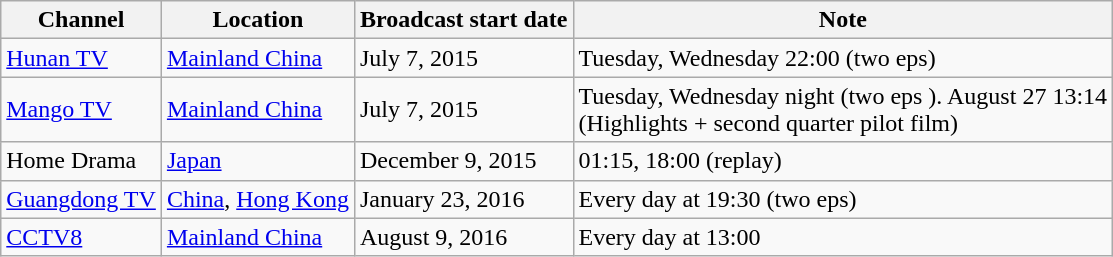<table class=wikitable>
<tr>
<th>Channel</th>
<th>Location</th>
<th>Broadcast start date</th>
<th>Note</th>
</tr>
<tr>
<td><a href='#'>Hunan TV</a></td>
<td><a href='#'>Mainland China</a></td>
<td>July 7, 2015</td>
<td>Tuesday, Wednesday 22:00 (two eps)</td>
</tr>
<tr>
<td><a href='#'>Mango TV</a></td>
<td><a href='#'>Mainland China</a></td>
<td>July 7, 2015</td>
<td>Tuesday, Wednesday night (two eps ). August 27 13:14<br>(Highlights + second quarter pilot film)</td>
</tr>
<tr>
<td>Home Drama</td>
<td><a href='#'>Japan</a></td>
<td>December 9, 2015</td>
<td>01:15, 18:00 (replay)</td>
</tr>
<tr>
<td><a href='#'>Guangdong TV</a></td>
<td><a href='#'>China</a>, <a href='#'>Hong Kong</a></td>
<td>January 23, 2016</td>
<td>Every day at 19:30 (two eps)</td>
</tr>
<tr>
<td><a href='#'>CCTV8</a></td>
<td><a href='#'>Mainland China</a></td>
<td>August 9, 2016</td>
<td>Every day at 13:00</td>
</tr>
</table>
